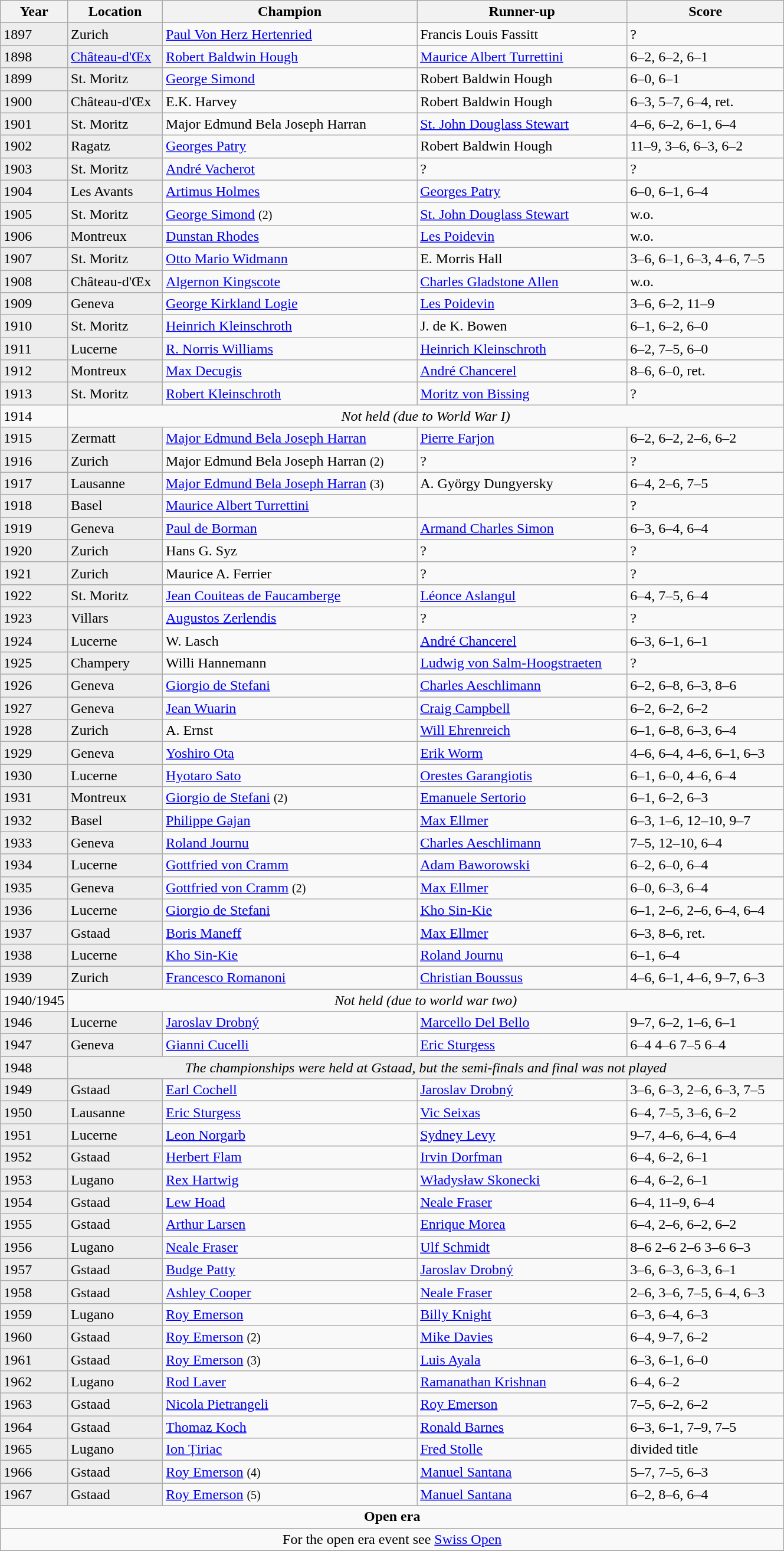<table class="wikitable">
<tr>
<th style="width:40px;">Year</th>
<th style="width:100px;">Location</th>
<th style="width:280px;">Champion</th>
<th style="width:230px;">Runner-up</th>
<th style="width:170px;">Score</th>
</tr>
<tr>
<td style="background:#ededed">1897</td>
<td style="background:#ededed">Zurich</td>
<td> <a href='#'>Paul Von Herz Hertenried</a></td>
<td> Francis Louis Fassitt</td>
<td>?</td>
</tr>
<tr>
<td style="background:#ededed">1898</td>
<td style="background:#ededed"><a href='#'>Château-d'Œx</a></td>
<td>  <a href='#'>Robert Baldwin Hough</a></td>
<td> <a href='#'>Maurice Albert Turrettini</a></td>
<td>6–2, 6–2, 6–1</td>
</tr>
<tr>
<td style="background:#ededed">1899</td>
<td style="background:#ededed">St. Moritz</td>
<td> <a href='#'>George Simond</a></td>
<td> Robert Baldwin Hough</td>
<td>6–0, 6–1</td>
</tr>
<tr>
<td style="background:#ededed">1900</td>
<td style="background:#ededed">Château-d'Œx</td>
<td> E.K. Harvey</td>
<td> Robert Baldwin Hough</td>
<td>6–3, 5–7, 6–4, ret.</td>
</tr>
<tr>
<td style="background:#ededed">1901</td>
<td style="background:#ededed">St. Moritz</td>
<td> Major Edmund Bela Joseph Harran</td>
<td> <a href='#'>St. John Douglass Stewart</a></td>
<td>4–6, 6–2, 6–1, 6–4</td>
</tr>
<tr>
<td style="background:#ededed">1902</td>
<td style="background:#ededed">Ragatz</td>
<td> <a href='#'>Georges Patry</a></td>
<td> Robert Baldwin Hough</td>
<td>11–9, 3–6, 6–3, 6–2</td>
</tr>
<tr>
<td style="background:#ededed">1903</td>
<td style="background:#ededed">St. Moritz</td>
<td> <a href='#'>André Vacherot</a></td>
<td>?</td>
<td>?</td>
</tr>
<tr>
<td style="background:#ededed">1904</td>
<td style="background:#ededed">Les Avants</td>
<td> <a href='#'>Artimus Holmes</a></td>
<td> <a href='#'>Georges Patry</a></td>
<td>6–0, 6–1, 6–4</td>
</tr>
<tr>
<td style="background:#ededed">1905</td>
<td style="background:#ededed">St. Moritz</td>
<td> <a href='#'>George Simond</a> <small>(2)</small></td>
<td> <a href='#'>St. John Douglass Stewart</a></td>
<td>w.o.</td>
</tr>
<tr>
<td style="background:#ededed">1906</td>
<td style="background:#ededed">Montreux</td>
<td> <a href='#'>Dunstan Rhodes</a></td>
<td> <a href='#'>Les Poidevin</a></td>
<td>w.o.</td>
</tr>
<tr>
<td style="background:#ededed">1907</td>
<td style="background:#ededed">St. Moritz</td>
<td> <a href='#'>Otto Mario Widmann</a></td>
<td> E. Morris Hall</td>
<td>3–6, 6–1, 6–3, 4–6, 7–5</td>
</tr>
<tr>
<td style="background:#ededed">1908</td>
<td style="background:#ededed">Château-d'Œx</td>
<td> <a href='#'>Algernon Kingscote</a></td>
<td> <a href='#'>Charles Gladstone Allen</a></td>
<td>w.o.</td>
</tr>
<tr>
<td style="background:#ededed">1909</td>
<td style="background:#ededed">Geneva</td>
<td> <a href='#'>George Kirkland Logie</a></td>
<td> <a href='#'>Les Poidevin</a></td>
<td>3–6, 6–2, 11–9</td>
</tr>
<tr>
<td style="background:#ededed">1910</td>
<td style="background:#ededed">St. Moritz</td>
<td> <a href='#'>Heinrich Kleinschroth</a></td>
<td> J. de K. Bowen</td>
<td>6–1, 6–2, 6–0</td>
</tr>
<tr>
<td style="background:#ededed">1911</td>
<td style="background:#ededed">Lucerne</td>
<td> <a href='#'>R. Norris Williams</a></td>
<td> <a href='#'>Heinrich Kleinschroth</a></td>
<td>6–2, 7–5, 6–0</td>
</tr>
<tr>
<td style="background:#ededed">1912</td>
<td style="background:#ededed">Montreux</td>
<td> <a href='#'>Max Decugis</a></td>
<td> <a href='#'>André Chancerel</a></td>
<td>8–6, 6–0, ret.</td>
</tr>
<tr>
<td style="background:#ededed">1913</td>
<td style="background:#ededed">St. Moritz</td>
<td> <a href='#'>Robert Kleinschroth</a></td>
<td> <a href='#'>Moritz von Bissing</a></td>
<td>?</td>
</tr>
<tr>
<td>1914</td>
<td colspan=4 align=center><em>Not held (due to World War I)</em></td>
</tr>
<tr>
<td style="background:#ededed">1915</td>
<td style="background:#ededed">Zermatt</td>
<td> <a href='#'>Major Edmund Bela Joseph Harran</a></td>
<td><a href='#'>Pierre Farjon</a></td>
<td>6–2, 6–2, 2–6, 6–2</td>
</tr>
<tr>
<td style="background:#ededed">1916</td>
<td style="background:#ededed">Zurich</td>
<td> Major Edmund Bela Joseph Harran <small>(2)</small></td>
<td>?</td>
<td>?</td>
</tr>
<tr>
<td style="background:#ededed">1917</td>
<td style="background:#ededed">Lausanne</td>
<td> <a href='#'>Major Edmund Bela Joseph Harran</a> <small>(3)</small></td>
<td> A. György Dungyersky</td>
<td>6–4, 2–6, 7–5</td>
</tr>
<tr>
<td style="background:#ededed">1918</td>
<td style="background:#ededed">Basel</td>
<td> <a href='#'>Maurice Albert Turrettini</a></td>
<td></td>
<td>?</td>
</tr>
<tr>
<td style="background:#ededed">1919</td>
<td style="background:#ededed">Geneva</td>
<td> <a href='#'>Paul de Borman</a></td>
<td> <a href='#'>Armand Charles Simon</a></td>
<td>6–3, 6–4, 6–4</td>
</tr>
<tr>
<td style="background:#ededed">1920</td>
<td style="background:#ededed">Zurich</td>
<td> Hans G. Syz</td>
<td>?</td>
<td>?</td>
</tr>
<tr>
<td style="background:#ededed">1921</td>
<td style="background:#ededed">Zurich</td>
<td> Maurice A. Ferrier</td>
<td>?</td>
<td>?</td>
</tr>
<tr>
<td style="background:#ededed">1922</td>
<td style="background:#ededed">St. Moritz</td>
<td> <a href='#'>Jean Couiteas de Faucamberge</a></td>
<td> <a href='#'>Léonce Aslangul</a></td>
<td>6–4, 7–5, 6–4</td>
</tr>
<tr>
<td style="background:#ededed">1923</td>
<td style="background:#ededed">Villars</td>
<td> <a href='#'>Augustos Zerlendis</a></td>
<td>?</td>
<td>?</td>
</tr>
<tr>
<td style="background:#ededed">1924</td>
<td style="background:#ededed">Lucerne</td>
<td> W. Lasch</td>
<td> <a href='#'>André Chancerel</a></td>
<td>6–3, 6–1, 6–1</td>
</tr>
<tr>
<td style="background:#ededed">1925</td>
<td style="background:#ededed">Champery</td>
<td> Willi Hannemann</td>
<td> <a href='#'>Ludwig von Salm-Hoogstraeten</a></td>
<td>?</td>
</tr>
<tr>
<td style="background:#ededed">1926</td>
<td style="background:#ededed">Geneva</td>
<td> <a href='#'>Giorgio de Stefani</a></td>
<td> <a href='#'>Charles Aeschlimann</a></td>
<td>6–2, 6–8, 6–3, 8–6</td>
</tr>
<tr>
<td style="background:#ededed">1927</td>
<td style="background:#ededed">Geneva</td>
<td> <a href='#'>Jean Wuarin</a></td>
<td> <a href='#'>Craig Campbell</a></td>
<td>6–2, 6–2, 6–2</td>
</tr>
<tr>
<td style="background:#ededed">1928</td>
<td style="background:#ededed">Zurich</td>
<td> A. Ernst</td>
<td> <a href='#'>Will Ehrenreich</a></td>
<td>6–1, 6–8, 6–3, 6–4</td>
</tr>
<tr>
<td style="background:#ededed">1929</td>
<td style="background:#ededed">Geneva</td>
<td> <a href='#'>Yoshiro Ota</a></td>
<td> <a href='#'>Erik Worm</a></td>
<td>4–6, 6–4, 4–6, 6–1, 6–3</td>
</tr>
<tr>
<td style="background:#ededed">1930</td>
<td style="background:#ededed">Lucerne</td>
<td> <a href='#'>Hyotaro Sato</a></td>
<td> <a href='#'>Orestes Garangiotis</a></td>
<td>6–1, 6–0, 4–6, 6–4</td>
</tr>
<tr>
<td style="background:#ededed">1931</td>
<td style="background:#ededed">Montreux</td>
<td> <a href='#'>Giorgio de Stefani</a> <small>(2)</small></td>
<td> <a href='#'>Emanuele Sertorio</a></td>
<td>6–1, 6–2, 6–3</td>
</tr>
<tr>
<td style="background:#ededed">1932</td>
<td style="background:#ededed">Basel</td>
<td> <a href='#'>Philippe Gajan</a></td>
<td> <a href='#'>Max Ellmer</a></td>
<td>6–3, 1–6, 12–10, 9–7</td>
</tr>
<tr>
<td style="background:#ededed">1933</td>
<td style="background:#ededed">Geneva</td>
<td> <a href='#'>Roland Journu</a></td>
<td> <a href='#'>Charles Aeschlimann</a></td>
<td>7–5, 12–10, 6–4</td>
</tr>
<tr>
<td style="background:#ededed">1934</td>
<td style="background:#ededed">Lucerne</td>
<td> <a href='#'>Gottfried von Cramm</a></td>
<td> <a href='#'>Adam Baworowski</a></td>
<td>6–2, 6–0, 6–4</td>
</tr>
<tr>
<td style="background:#ededed">1935</td>
<td style="background:#ededed">Geneva</td>
<td> <a href='#'>Gottfried von Cramm</a> <small>(2)</small></td>
<td> <a href='#'>Max Ellmer</a></td>
<td>6–0, 6–3, 6–4</td>
</tr>
<tr>
<td style="background:#ededed">1936</td>
<td style="background:#ededed">Lucerne</td>
<td> <a href='#'>Giorgio de Stefani</a></td>
<td> <a href='#'>Kho Sin-Kie</a></td>
<td>6–1, 2–6, 2–6, 6–4, 6–4</td>
</tr>
<tr>
<td style="background:#ededed">1937</td>
<td style="background:#ededed">Gstaad</td>
<td> <a href='#'>Boris Maneff</a></td>
<td> <a href='#'>Max Ellmer</a></td>
<td>6–3, 8–6, ret.</td>
</tr>
<tr>
<td style="background:#ededed">1938</td>
<td style="background:#ededed">Lucerne</td>
<td> <a href='#'>Kho Sin-Kie</a></td>
<td> <a href='#'>Roland Journu</a></td>
<td>6–1, 6–4</td>
</tr>
<tr>
<td style="background:#ededed">1939</td>
<td style="background:#ededed">Zurich</td>
<td> <a href='#'>Francesco Romanoni</a></td>
<td> <a href='#'>Christian Boussus</a></td>
<td>4–6, 6–1, 4–6, 9–7, 6–3</td>
</tr>
<tr>
<td>1940/1945</td>
<td colspan=4 align=center><em>Not held (due to world war two)</em></td>
</tr>
<tr>
<td style="background:#ededed">1946</td>
<td style="background:#ededed">Lucerne</td>
<td> <a href='#'>Jaroslav Drobný</a></td>
<td> <a href='#'>Marcello Del Bello</a></td>
<td>9–7, 6–2, 1–6, 6–1</td>
</tr>
<tr>
<td style="background:#ededed">1947</td>
<td style="background:#ededed">Geneva</td>
<td> <a href='#'>Gianni Cucelli</a></td>
<td> <a href='#'>Eric Sturgess</a></td>
<td>6–4 4–6 7–5 6–4</td>
</tr>
<tr>
<td style="background:#efefef">1948</td>
<td colspan=4 align=center style="background:#efefef"><em>The championships were held at Gstaad, but the semi-finals and final was not played</em></td>
</tr>
<tr>
<td style="background:#ededed">1949</td>
<td style="background:#ededed">Gstaad</td>
<td> <a href='#'>Earl Cochell</a></td>
<td> <a href='#'>Jaroslav Drobný</a></td>
<td>3–6, 6–3, 2–6, 6–3, 7–5</td>
</tr>
<tr>
<td style="background:#ededed">1950</td>
<td style="background:#ededed">Lausanne</td>
<td> <a href='#'>Eric Sturgess</a></td>
<td> <a href='#'>Vic Seixas</a></td>
<td>6–4, 7–5, 3–6, 6–2</td>
</tr>
<tr>
<td style="background:#ededed">1951</td>
<td style="background:#ededed">Lucerne</td>
<td> <a href='#'>Leon Norgarb</a></td>
<td> <a href='#'>Sydney Levy</a></td>
<td>9–7, 4–6, 6–4, 6–4</td>
</tr>
<tr>
<td style="background:#ededed">1952</td>
<td style="background:#ededed">Gstaad</td>
<td> <a href='#'>Herbert Flam</a></td>
<td> <a href='#'>Irvin Dorfman</a></td>
<td>6–4, 6–2, 6–1</td>
</tr>
<tr>
<td style="background:#efefef">1953</td>
<td style="background:#ededed">Lugano</td>
<td> <a href='#'>Rex Hartwig</a></td>
<td> <a href='#'>Władysław Skonecki</a></td>
<td>6–4, 6–2, 6–1</td>
</tr>
<tr>
<td style="background:#ededed">1954</td>
<td style="background:#ededed">Gstaad</td>
<td> <a href='#'>Lew Hoad</a></td>
<td> <a href='#'>Neale Fraser</a></td>
<td>6–4, 11–9, 6–4</td>
</tr>
<tr>
<td style="background:#ededed">1955</td>
<td style="background:#ededed">Gstaad</td>
<td> <a href='#'>Arthur Larsen</a></td>
<td> <a href='#'>Enrique Morea</a></td>
<td>6–4, 2–6, 6–2, 6–2</td>
</tr>
<tr>
<td style="background:#ededed">1956</td>
<td style="background:#ededed">Lugano</td>
<td> <a href='#'>Neale Fraser</a></td>
<td> <a href='#'>Ulf Schmidt</a></td>
<td>8–6 2–6 2–6 3–6 6–3</td>
</tr>
<tr>
<td style="background:#ededed">1957</td>
<td style="background:#ededed">Gstaad</td>
<td> <a href='#'>Budge Patty</a></td>
<td> <a href='#'>Jaroslav Drobný</a></td>
<td>3–6, 6–3, 6–3, 6–1</td>
</tr>
<tr>
<td style="background:#ededed">1958</td>
<td style="background:#ededed">Gstaad</td>
<td> <a href='#'>Ashley Cooper</a></td>
<td> <a href='#'>Neale Fraser</a></td>
<td>2–6, 3–6, 7–5, 6–4, 6–3</td>
</tr>
<tr>
<td style="background:#ededed">1959</td>
<td style="background:#ededed">Lugano</td>
<td> <a href='#'>Roy Emerson</a></td>
<td> <a href='#'>Billy Knight</a></td>
<td>6–3, 6–4, 6–3</td>
</tr>
<tr>
<td style="background:#ededed">1960</td>
<td style="background:#ededed">Gstaad</td>
<td> <a href='#'>Roy Emerson</a> <small>(2)</small></td>
<td> <a href='#'>Mike Davies</a></td>
<td>6–4, 9–7, 6–2</td>
</tr>
<tr>
<td style="background:#ededed">1961</td>
<td style="background:#ededed">Gstaad</td>
<td> <a href='#'>Roy Emerson</a> <small>(3)</small></td>
<td> <a href='#'>Luis Ayala</a></td>
<td>6–3, 6–1, 6–0</td>
</tr>
<tr>
<td style="background:#ededed">1962</td>
<td style="background:#ededed">Lugano</td>
<td> <a href='#'>Rod Laver</a></td>
<td> <a href='#'>Ramanathan Krishnan</a></td>
<td>6–4, 6–2</td>
</tr>
<tr>
<td style="background:#ededed">1963</td>
<td style="background:#ededed">Gstaad</td>
<td> <a href='#'>Nicola Pietrangeli</a></td>
<td> <a href='#'>Roy Emerson</a></td>
<td>7–5, 6–2, 6–2</td>
</tr>
<tr>
<td style="background:#ededed">1964</td>
<td style="background:#ededed">Gstaad</td>
<td> <a href='#'>Thomaz Koch</a></td>
<td> <a href='#'>Ronald Barnes</a></td>
<td>6–3, 6–1, 7–9, 7–5</td>
</tr>
<tr>
<td style="background:#ededed">1965</td>
<td style="background:#ededed">Lugano</td>
<td> <a href='#'>Ion Țiriac</a></td>
<td>  <a href='#'>Fred Stolle</a></td>
<td>divided title</td>
</tr>
<tr>
<td style="background:#ededed">1966</td>
<td style="background:#ededed">Gstaad</td>
<td> <a href='#'>Roy Emerson</a> <small>(4)</small></td>
<td> <a href='#'>Manuel Santana</a></td>
<td>5–7, 7–5, 6–3</td>
</tr>
<tr>
<td style="background:#ededed">1967</td>
<td style="background:#ededed">Gstaad</td>
<td> <a href='#'>Roy Emerson</a> <small>(5)</small></td>
<td> <a href='#'>Manuel Santana</a></td>
<td>6–2, 8–6, 6–4</td>
</tr>
<tr>
<td colspan=10 align=center><strong>Open era</strong></td>
</tr>
<tr>
<td colspan=10 align=center>For the open era event see <a href='#'>Swiss Open</a></td>
</tr>
<tr>
</tr>
</table>
